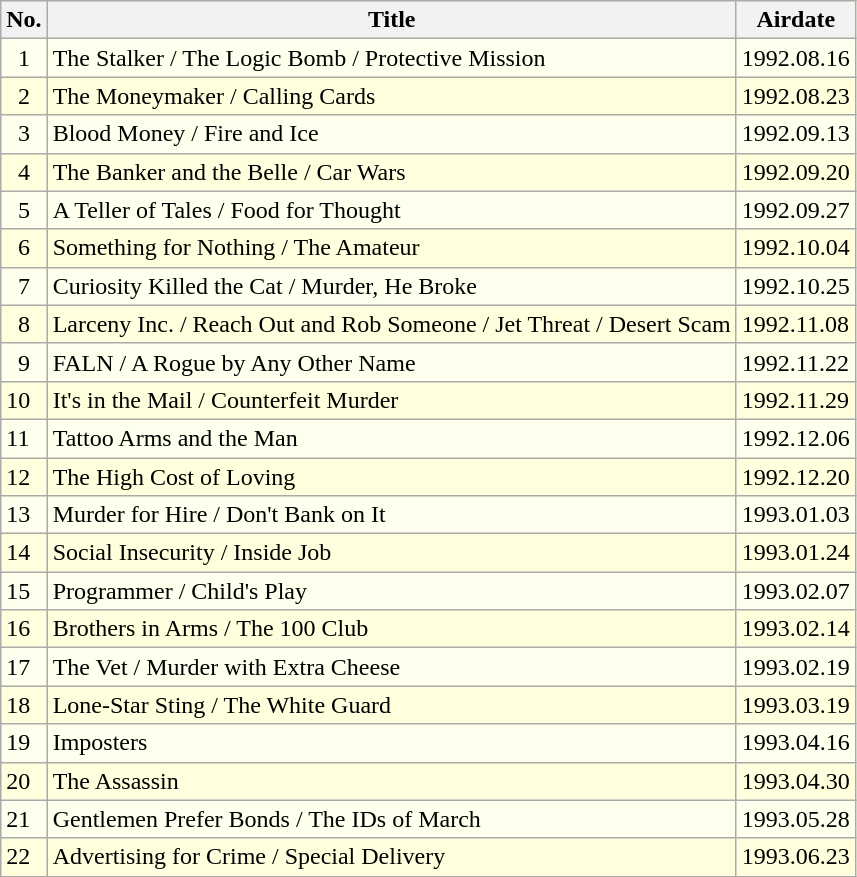<table class="wikitable" style="background:#FFFFEE">
<tr>
<th scope="col">No.</th>
<th scope="col">Title</th>
<th scope="col">Airdate</th>
</tr>
<tr>
<td align="center">1</td>
<td>The Stalker / The Logic Bomb / Protective Mission</td>
<td>1992.08.16</td>
</tr>
<tr bgcolor="FFFFDE">
<td align="center">2</td>
<td>The Moneymaker / Calling Cards</td>
<td>1992.08.23</td>
</tr>
<tr>
<td align="center">3</td>
<td>Blood Money / Fire and Ice</td>
<td>1992.09.13</td>
</tr>
<tr bgcolor="FFFFDE">
<td align="center">4</td>
<td>The Banker and the Belle / Car Wars</td>
<td>1992.09.20</td>
</tr>
<tr>
<td align="center">5</td>
<td>A Teller of Tales / Food for Thought</td>
<td>1992.09.27</td>
</tr>
<tr bgcolor="FFFFDE">
<td align="center">6</td>
<td>Something for Nothing / The Amateur</td>
<td>1992.10.04</td>
</tr>
<tr>
<td align="center">7</td>
<td>Curiosity Killed the Cat / Murder, He Broke</td>
<td>1992.10.25</td>
</tr>
<tr bgcolor="FFFFDE">
<td align="center">8</td>
<td>Larceny Inc. / Reach Out and Rob Someone / Jet Threat / Desert Scam</td>
<td>1992.11.08</td>
</tr>
<tr>
<td align="center">9</td>
<td>FALN / A Rogue by Any Other Name</td>
<td>1992.11.22</td>
</tr>
<tr bgcolor="FFFFDE">
<td>10</td>
<td>It's in the Mail / Counterfeit Murder</td>
<td>1992.11.29</td>
</tr>
<tr>
<td>11</td>
<td>Tattoo Arms and the Man</td>
<td>1992.12.06</td>
</tr>
<tr bgcolor="FFFFDE">
<td>12</td>
<td>The High Cost of Loving</td>
<td>1992.12.20</td>
</tr>
<tr>
<td>13</td>
<td>Murder for Hire / Don't Bank on It</td>
<td>1993.01.03</td>
</tr>
<tr bgcolor="FFFFDE">
<td>14</td>
<td>Social Insecurity / Inside Job</td>
<td>1993.01.24</td>
</tr>
<tr>
<td>15</td>
<td>Programmer / Child's Play</td>
<td>1993.02.07</td>
</tr>
<tr bgcolor="FFFFDE">
<td>16</td>
<td>Brothers in Arms / The 100 Club</td>
<td>1993.02.14</td>
</tr>
<tr>
<td>17</td>
<td>The Vet / Murder with Extra Cheese</td>
<td>1993.02.19</td>
</tr>
<tr bgcolor="FFFFDE">
<td>18</td>
<td>Lone-Star Sting / The White Guard</td>
<td>1993.03.19</td>
</tr>
<tr>
<td>19</td>
<td>Imposters</td>
<td>1993.04.16</td>
</tr>
<tr bgcolor="FFFFDE">
<td>20</td>
<td>The Assassin</td>
<td>1993.04.30</td>
</tr>
<tr>
<td>21</td>
<td>Gentlemen Prefer Bonds / The IDs of March</td>
<td>1993.05.28</td>
</tr>
<tr bgcolor="FFFFDE">
<td>22</td>
<td>Advertising for Crime / Special Delivery</td>
<td>1993.06.23</td>
</tr>
</table>
